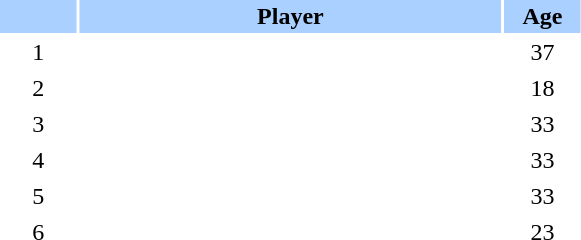<table class="sortable" border="0" cellspacing="2" cellpadding="2">
<tr style="background-color:#AAD0FF">
<th width=8%></th>
<th width=44%>Player</th>
<th width=8%>Age</th>
</tr>
<tr>
<td style="text-align: center;">1</td>
<td></td>
<td style="text-align: center;">37</td>
</tr>
<tr>
<td style="text-align: center;">2</td>
<td></td>
<td style="text-align: center;">18</td>
</tr>
<tr>
<td style="text-align: center;">3</td>
<td></td>
<td style="text-align: center;">33</td>
</tr>
<tr>
<td style="text-align: center;">4</td>
<td></td>
<td style="text-align: center;">33</td>
</tr>
<tr>
<td style="text-align: center;">5</td>
<td></td>
<td style="text-align: center;">33</td>
</tr>
<tr>
<td style="text-align: center;">6</td>
<td></td>
<td style="text-align: center;">23</td>
</tr>
</table>
